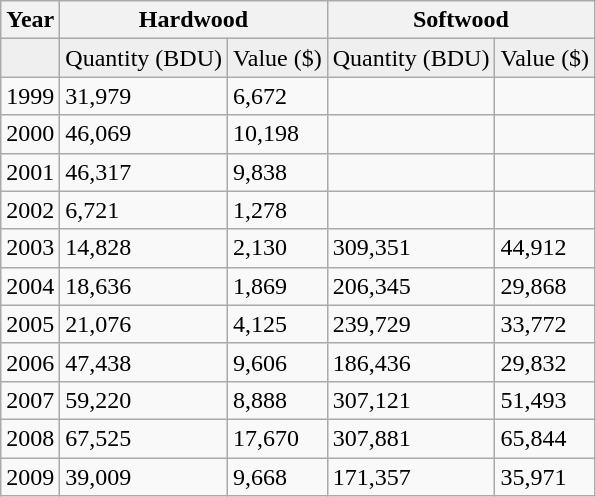<table class="wikitable">
<tr>
<th>Year</th>
<th colspan="2">Hardwood</th>
<th colspan="2">Softwood</th>
</tr>
<tr>
<td style="background:#efefef;"></td>
<td style="background:#efefef;">Quantity (BDU)</td>
<td style="background:#efefef;">Value ($)</td>
<td style="background:#efefef;">Quantity (BDU)</td>
<td style="background:#efefef;">Value ($)</td>
</tr>
<tr>
<td>1999</td>
<td>31,979</td>
<td>6,672</td>
<td></td>
<td></td>
</tr>
<tr>
<td>2000</td>
<td>46,069</td>
<td>10,198</td>
<td></td>
<td></td>
</tr>
<tr>
<td>2001</td>
<td>46,317</td>
<td>9,838</td>
<td></td>
<td></td>
</tr>
<tr>
<td>2002</td>
<td>6,721</td>
<td>1,278</td>
<td></td>
<td></td>
</tr>
<tr>
<td>2003</td>
<td>14,828</td>
<td>2,130</td>
<td>309,351</td>
<td>44,912</td>
</tr>
<tr>
<td>2004</td>
<td>18,636</td>
<td>1,869</td>
<td>206,345</td>
<td>29,868</td>
</tr>
<tr>
<td>2005</td>
<td>21,076</td>
<td>4,125</td>
<td>239,729</td>
<td>33,772</td>
</tr>
<tr>
<td>2006</td>
<td>47,438</td>
<td>9,606</td>
<td>186,436</td>
<td>29,832</td>
</tr>
<tr>
<td>2007</td>
<td>59,220</td>
<td>8,888</td>
<td>307,121</td>
<td>51,493</td>
</tr>
<tr>
<td>2008</td>
<td>67,525</td>
<td>17,670</td>
<td>307,881</td>
<td>65,844</td>
</tr>
<tr>
<td>2009</td>
<td>39,009</td>
<td>9,668</td>
<td>171,357</td>
<td>35,971</td>
</tr>
</table>
